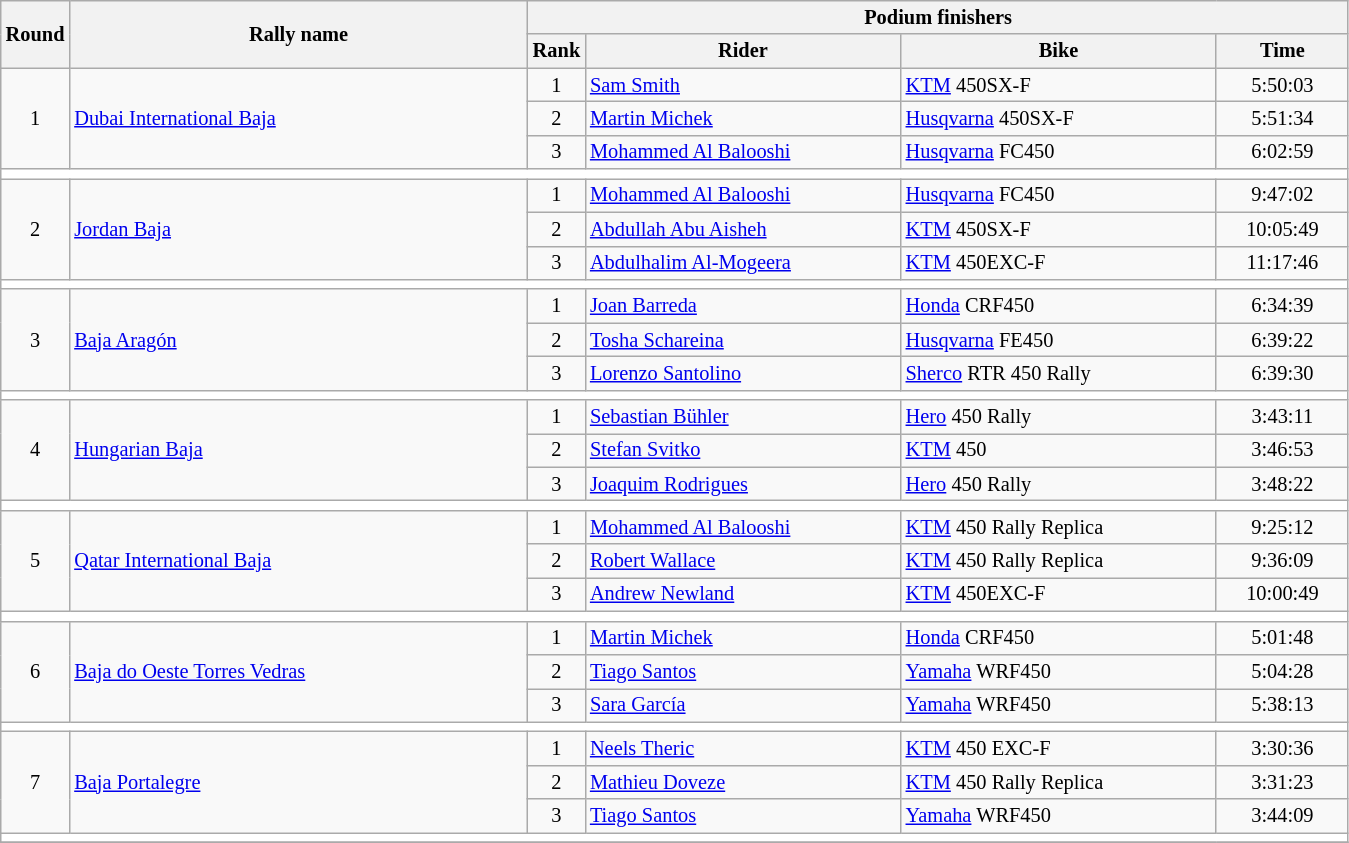<table class="wikitable" style="font-size:85%;">
<tr>
<th rowspan=2>Round</th>
<th style="width:22em" rowspan=2>Rally name</th>
<th colspan=4>Podium finishers</th>
</tr>
<tr>
<th>Rank</th>
<th style="width:15em">Rider</th>
<th style="width:15em">Bike</th>
<th style="width:6em">Time</th>
</tr>
<tr>
<td rowspan=3 align=center>1</td>
<td rowspan=3> <a href='#'>Dubai International Baja</a></td>
<td align=center>1</td>
<td> <a href='#'>Sam Smith</a></td>
<td><a href='#'>KTM</a> 450SX-F</td>
<td align=center>5:50:03</td>
</tr>
<tr>
<td align=center>2</td>
<td> <a href='#'>Martin Michek</a></td>
<td><a href='#'>Husqvarna</a> 450SX-F</td>
<td align=center>5:51:34</td>
</tr>
<tr>
<td align=center>3</td>
<td> <a href='#'>Mohammed Al Balooshi</a></td>
<td><a href='#'>Husqvarna</a> FC450</td>
<td align=center>6:02:59</td>
</tr>
<tr style="background:white;">
<td colspan="6"></td>
</tr>
<tr>
<td rowspan=3 align=center>2</td>
<td rowspan=3> <a href='#'>Jordan Baja</a></td>
<td align=center>1</td>
<td> <a href='#'>Mohammed Al Balooshi</a></td>
<td><a href='#'>Husqvarna</a> FC450</td>
<td align=center>9:47:02</td>
</tr>
<tr>
<td align=center>2</td>
<td> <a href='#'>Abdullah Abu Aisheh</a></td>
<td><a href='#'>KTM</a> 450SX-F</td>
<td align=center>10:05:49</td>
</tr>
<tr>
<td align=center>3</td>
<td> <a href='#'>Abdulhalim Al-Mogeera</a></td>
<td><a href='#'>KTM</a> 450EXC-F</td>
<td align=center>11:17:46</td>
</tr>
<tr style="background:white;">
<td colspan="6"></td>
</tr>
<tr>
<td rowspan=3 align=center>3</td>
<td rowspan=3> <a href='#'>Baja Aragón</a></td>
<td align=center>1</td>
<td> <a href='#'>Joan Barreda</a></td>
<td><a href='#'>Honda</a> CRF450</td>
<td align=center>6:34:39</td>
</tr>
<tr>
<td align=center>2</td>
<td> <a href='#'>Tosha Schareina</a></td>
<td><a href='#'>Husqvarna</a> FE450</td>
<td align=center>6:39:22</td>
</tr>
<tr>
<td align=center>3</td>
<td> <a href='#'>Lorenzo Santolino</a></td>
<td><a href='#'>Sherco</a> RTR 450 Rally</td>
<td align=center>6:39:30</td>
</tr>
<tr style="background:white;">
<td colspan="6"></td>
</tr>
<tr>
<td rowspan=3 align=center>4</td>
<td rowspan=3> <a href='#'>Hungarian Baja</a></td>
<td align=center>1</td>
<td> <a href='#'>Sebastian Bühler</a></td>
<td><a href='#'>Hero</a> 450 Rally</td>
<td align=center>3:43:11</td>
</tr>
<tr>
<td align=center>2</td>
<td> <a href='#'>Stefan Svitko</a></td>
<td><a href='#'>KTM</a> 450</td>
<td align=center>3:46:53</td>
</tr>
<tr>
<td align=center>3</td>
<td> <a href='#'>Joaquim Rodrigues</a></td>
<td><a href='#'>Hero</a> 450 Rally</td>
<td align=center>3:48:22</td>
</tr>
<tr style="background:white;">
<td colspan="6"></td>
</tr>
<tr>
<td rowspan=3 align=center>5</td>
<td rowspan=3> <a href='#'>Qatar International Baja</a></td>
<td align=center>1</td>
<td> <a href='#'>Mohammed Al Balooshi</a></td>
<td><a href='#'>KTM</a> 450 Rally Replica</td>
<td align=center>9:25:12</td>
</tr>
<tr>
<td align=center>2</td>
<td> <a href='#'>Robert Wallace</a></td>
<td><a href='#'>KTM</a> 450 Rally Replica</td>
<td align=center>9:36:09</td>
</tr>
<tr>
<td align=center>3</td>
<td> <a href='#'>Andrew Newland</a></td>
<td><a href='#'>KTM</a> 450EXC-F</td>
<td align=center>10:00:49</td>
</tr>
<tr style="background:white;">
<td colspan="6"></td>
</tr>
<tr>
<td rowspan=3 align=center>6</td>
<td rowspan=3> <a href='#'>Baja do Oeste Torres Vedras</a></td>
<td align=center>1</td>
<td> <a href='#'>Martin Michek</a></td>
<td><a href='#'>Honda</a> CRF450</td>
<td align=center>5:01:48</td>
</tr>
<tr>
<td align=center>2</td>
<td> <a href='#'>Tiago Santos</a></td>
<td><a href='#'>Yamaha</a> WRF450</td>
<td align=center>5:04:28</td>
</tr>
<tr>
<td align=center>3</td>
<td> <a href='#'>Sara García</a></td>
<td><a href='#'>Yamaha</a> WRF450</td>
<td align=center>5:38:13</td>
</tr>
<tr style="background:white;">
<td colspan="6"></td>
</tr>
<tr>
<td rowspan=3 align=center>7</td>
<td rowspan=3> <a href='#'>Baja Portalegre</a></td>
<td align=center>1</td>
<td> <a href='#'>Neels Theric</a></td>
<td><a href='#'>KTM</a> 450 EXC-F</td>
<td align=center>3:30:36</td>
</tr>
<tr>
<td align=center>2</td>
<td> <a href='#'>Mathieu Doveze</a></td>
<td><a href='#'>KTM</a> 450 Rally Replica</td>
<td align=center>3:31:23</td>
</tr>
<tr>
<td align=center>3</td>
<td> <a href='#'>Tiago Santos</a></td>
<td><a href='#'>Yamaha</a> WRF450</td>
<td align=center>3:44:09</td>
</tr>
<tr style="background:white;">
<td colspan="6"></td>
</tr>
<tr>
</tr>
</table>
